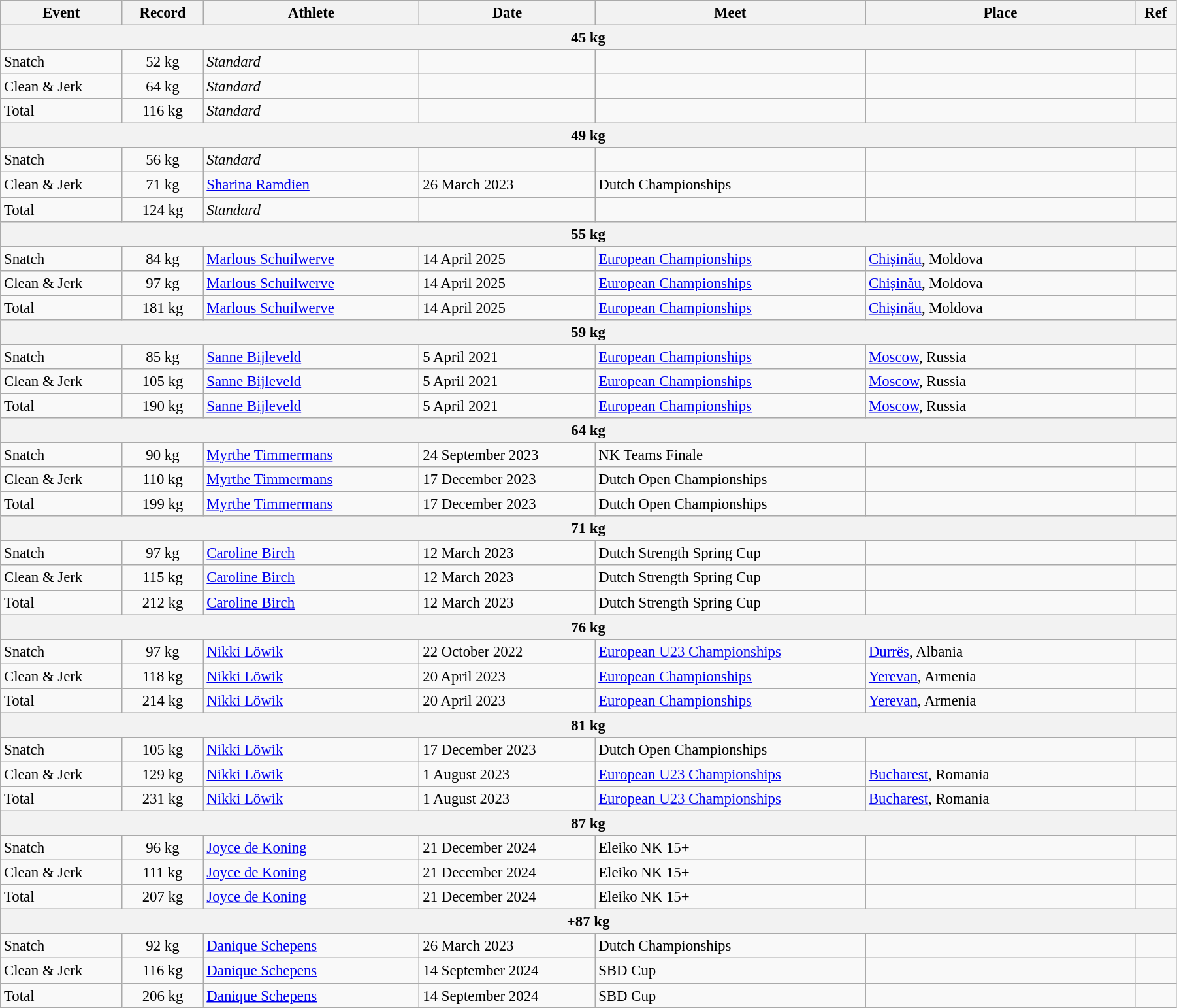<table class="wikitable" style="font-size:95%; width: 95%;">
<tr>
<th width=9%>Event</th>
<th width=6%>Record</th>
<th width=16%>Athlete</th>
<th width=13%>Date</th>
<th width=20%>Meet</th>
<th width=20%>Place</th>
<th width=3%>Ref</th>
</tr>
<tr bgcolor="#DDDDDD">
<th colspan="7">45 kg</th>
</tr>
<tr>
<td>Snatch</td>
<td align="center">52 kg</td>
<td><em>Standard</em></td>
<td></td>
<td></td>
<td></td>
<td></td>
</tr>
<tr>
<td>Clean & Jerk</td>
<td align="center">64 kg</td>
<td><em>Standard</em></td>
<td></td>
<td></td>
<td></td>
<td></td>
</tr>
<tr>
<td>Total</td>
<td align="center">116 kg</td>
<td><em>Standard</em></td>
<td></td>
<td></td>
<td></td>
<td></td>
</tr>
<tr bgcolor="#DDDDDD">
<th colspan="7">49 kg</th>
</tr>
<tr>
<td>Snatch</td>
<td align="center">56 kg</td>
<td><em>Standard</em></td>
<td></td>
<td></td>
<td></td>
<td></td>
</tr>
<tr>
<td>Clean & Jerk</td>
<td align="center">71 kg</td>
<td><a href='#'>Sharina Ramdien</a></td>
<td>26 March 2023</td>
<td>Dutch Championships</td>
<td></td>
<td></td>
</tr>
<tr>
<td>Total</td>
<td align="center">124 kg</td>
<td><em>Standard</em></td>
<td></td>
<td></td>
<td></td>
<td></td>
</tr>
<tr bgcolor="#DDDDDD">
<th colspan="7">55 kg</th>
</tr>
<tr>
<td>Snatch</td>
<td align="center">84 kg</td>
<td><a href='#'>Marlous Schuilwerve</a></td>
<td>14 April 2025</td>
<td><a href='#'>European Championships</a></td>
<td><a href='#'>Chișinău</a>, Moldova</td>
<td></td>
</tr>
<tr>
<td>Clean & Jerk</td>
<td align=center>97 kg</td>
<td><a href='#'>Marlous Schuilwerve</a></td>
<td>14 April 2025</td>
<td><a href='#'>European Championships</a></td>
<td><a href='#'>Chișinău</a>, Moldova</td>
<td></td>
</tr>
<tr>
<td>Total</td>
<td align=center>181 kg</td>
<td><a href='#'>Marlous Schuilwerve</a></td>
<td>14 April 2025</td>
<td><a href='#'>European Championships</a></td>
<td><a href='#'>Chișinău</a>, Moldova</td>
<td></td>
</tr>
<tr bgcolor="#DDDDDD">
<th colspan="7">59 kg</th>
</tr>
<tr>
<td>Snatch</td>
<td align="center">85 kg</td>
<td><a href='#'>Sanne Bijleveld</a></td>
<td>5 April 2021</td>
<td><a href='#'>European Championships</a></td>
<td><a href='#'>Moscow</a>, Russia</td>
<td></td>
</tr>
<tr>
<td>Clean & Jerk</td>
<td align="center">105 kg</td>
<td><a href='#'>Sanne Bijleveld</a></td>
<td>5 April 2021</td>
<td><a href='#'>European Championships</a></td>
<td><a href='#'>Moscow</a>, Russia</td>
<td></td>
</tr>
<tr>
<td>Total</td>
<td align="center">190 kg</td>
<td><a href='#'>Sanne Bijleveld</a></td>
<td>5 April 2021</td>
<td><a href='#'>European Championships</a></td>
<td><a href='#'>Moscow</a>, Russia</td>
<td></td>
</tr>
<tr bgcolor="#DDDDDD">
<th colspan="7">64 kg</th>
</tr>
<tr>
<td>Snatch</td>
<td align="center">90 kg</td>
<td><a href='#'>Myrthe Timmermans</a></td>
<td>24 September 2023</td>
<td>NK Teams Finale</td>
<td></td>
<td></td>
</tr>
<tr>
<td>Clean & Jerk</td>
<td align=center>110 kg</td>
<td><a href='#'>Myrthe Timmermans</a></td>
<td>17 December 2023</td>
<td>Dutch Open Championships</td>
<td></td>
<td></td>
</tr>
<tr>
<td>Total</td>
<td align=center>199 kg</td>
<td><a href='#'>Myrthe Timmermans</a></td>
<td>17 December 2023</td>
<td>Dutch Open Championships</td>
<td></td>
<td></td>
</tr>
<tr bgcolor="#DDDDDD">
<th colspan="7">71 kg</th>
</tr>
<tr>
<td>Snatch</td>
<td align="center">97 kg</td>
<td><a href='#'>Caroline Birch</a></td>
<td>12 March 2023</td>
<td>Dutch Strength Spring Cup</td>
<td></td>
<td></td>
</tr>
<tr>
<td>Clean & Jerk</td>
<td align="center">115 kg</td>
<td><a href='#'>Caroline Birch</a></td>
<td>12 March 2023</td>
<td>Dutch Strength Spring Cup</td>
<td></td>
<td></td>
</tr>
<tr>
<td>Total</td>
<td align="center">212 kg</td>
<td><a href='#'>Caroline Birch</a></td>
<td>12 March 2023</td>
<td>Dutch Strength Spring Cup</td>
<td></td>
<td></td>
</tr>
<tr bgcolor="#DDDDDD">
<th colspan="7">76 kg</th>
</tr>
<tr>
<td>Snatch</td>
<td align="center">97 kg</td>
<td><a href='#'>Nikki Löwik</a></td>
<td>22 October 2022</td>
<td><a href='#'>European U23 Championships</a></td>
<td><a href='#'>Durrës</a>, Albania</td>
<td></td>
</tr>
<tr>
<td>Clean & Jerk</td>
<td align=center>118 kg</td>
<td><a href='#'>Nikki Löwik</a></td>
<td>20 April 2023</td>
<td><a href='#'>European Championships</a></td>
<td><a href='#'>Yerevan</a>, Armenia</td>
<td></td>
</tr>
<tr>
<td>Total</td>
<td align=center>214 kg</td>
<td><a href='#'>Nikki Löwik</a></td>
<td>20 April 2023</td>
<td><a href='#'>European Championships</a></td>
<td><a href='#'>Yerevan</a>, Armenia</td>
<td></td>
</tr>
<tr bgcolor="#DDDDDD">
<th colspan="7">81 kg</th>
</tr>
<tr>
<td>Snatch</td>
<td align="center">105 kg</td>
<td><a href='#'>Nikki Löwik</a></td>
<td>17 December 2023</td>
<td>Dutch Open Championships</td>
<td></td>
<td></td>
</tr>
<tr>
<td>Clean & Jerk</td>
<td align=center>129 kg</td>
<td><a href='#'>Nikki Löwik</a></td>
<td>1 August 2023</td>
<td><a href='#'>European U23 Championships</a></td>
<td><a href='#'>Bucharest</a>, Romania</td>
<td></td>
</tr>
<tr>
<td>Total</td>
<td align=center>231 kg</td>
<td><a href='#'>Nikki Löwik</a></td>
<td>1 August 2023</td>
<td><a href='#'>European U23 Championships</a></td>
<td><a href='#'>Bucharest</a>, Romania</td>
<td></td>
</tr>
<tr bgcolor="#DDDDDD">
<th colspan="7">87 kg</th>
</tr>
<tr>
<td>Snatch</td>
<td align="center">96 kg</td>
<td><a href='#'>Joyce de Koning</a></td>
<td>21 December 2024</td>
<td>Eleiko NK 15+</td>
<td></td>
<td></td>
</tr>
<tr>
<td>Clean & Jerk</td>
<td align="center">111 kg</td>
<td><a href='#'>Joyce de Koning</a></td>
<td>21 December 2024</td>
<td>Eleiko NK 15+</td>
<td></td>
<td></td>
</tr>
<tr>
<td>Total</td>
<td align="center">207 kg</td>
<td><a href='#'>Joyce de Koning</a></td>
<td>21 December 2024</td>
<td>Eleiko NK 15+</td>
<td></td>
<td></td>
</tr>
<tr bgcolor="#DDDDDD">
<th colspan="7">+87 kg</th>
</tr>
<tr>
<td>Snatch</td>
<td align="center">92 kg</td>
<td><a href='#'>Danique Schepens</a></td>
<td>26 March 2023</td>
<td>Dutch Championships</td>
<td></td>
<td></td>
</tr>
<tr>
<td>Clean & Jerk</td>
<td align="center">116 kg</td>
<td><a href='#'>Danique Schepens</a></td>
<td>14 September 2024</td>
<td>SBD Cup</td>
<td></td>
<td></td>
</tr>
<tr>
<td>Total</td>
<td align="center">206 kg</td>
<td><a href='#'>Danique Schepens</a></td>
<td>14 September 2024</td>
<td>SBD Cup</td>
<td></td>
<td></td>
</tr>
</table>
